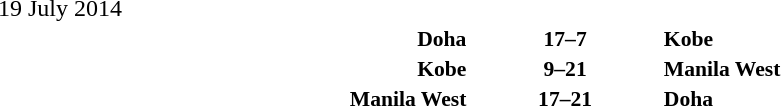<table style="width:100%;" cellspacing="1">
<tr>
<th width=25%></th>
<th width=2%></th>
<th width=6%></th>
<th width=2%></th>
<th width=25%></th>
</tr>
<tr>
<td>19 July 2014</td>
</tr>
<tr style=font-size:90%>
<td align=right><strong>Doha </strong></td>
<td></td>
<td align=center><strong>17–7</strong></td>
<td></td>
<td><strong> Kobe</strong></td>
<td></td>
</tr>
<tr style=font-size:90%>
<td align=right><strong>Kobe </strong></td>
<td></td>
<td align=center><strong>9–21</strong></td>
<td></td>
<td><strong> Manila West</strong></td>
<td></td>
</tr>
<tr style=font-size:90%>
<td align=right><strong>Manila West </strong></td>
<td></td>
<td align=center><strong>17–21</strong></td>
<td></td>
<td><strong> Doha</strong></td>
<td></td>
</tr>
</table>
